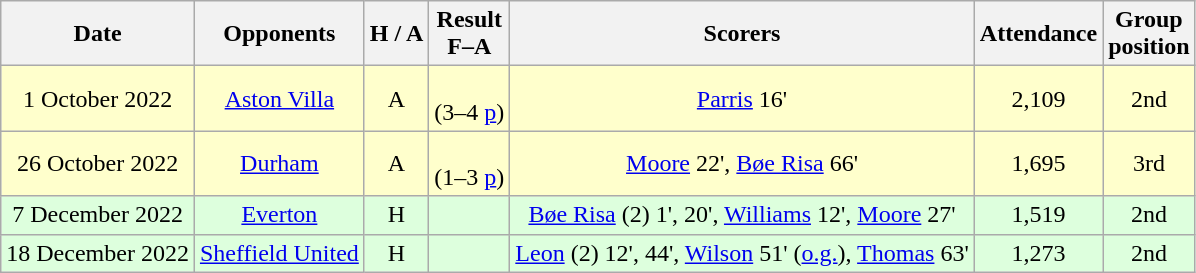<table class="wikitable" style="text-align:center">
<tr>
<th>Date</th>
<th>Opponents</th>
<th>H / A</th>
<th>Result<br>F–A</th>
<th>Scorers</th>
<th>Attendance</th>
<th>Group<br>position</th>
</tr>
<tr bgcolor=#ffffcc>
<td>1 October 2022</td>
<td><a href='#'>Aston Villa</a></td>
<td>A</td>
<td><br>(3–4 <a href='#'>p</a>)</td>
<td><a href='#'>Parris</a> 16'</td>
<td>2,109</td>
<td>2nd</td>
</tr>
<tr bgcolor=#ffffcc>
<td>26 October 2022</td>
<td><a href='#'>Durham</a></td>
<td>A</td>
<td><br>(1–3 <a href='#'>p</a>)</td>
<td><a href='#'>Moore</a> 22', <a href='#'>Bøe Risa</a> 66'</td>
<td>1,695</td>
<td>3rd</td>
</tr>
<tr bgcolor=#ddffdd>
<td>7 December 2022</td>
<td><a href='#'>Everton</a></td>
<td>H</td>
<td></td>
<td><a href='#'>Bøe Risa</a> (2) 1', 20', <a href='#'>Williams</a> 12', <a href='#'>Moore</a> 27'</td>
<td>1,519</td>
<td>2nd</td>
</tr>
<tr bgcolor=#ddffdd>
<td>18 December 2022</td>
<td><a href='#'>Sheffield United</a></td>
<td>H</td>
<td></td>
<td><a href='#'>Leon</a> (2) 12', 44', <a href='#'>Wilson</a> 51' (<a href='#'>o.g.</a>), <a href='#'>Thomas</a> 63'</td>
<td>1,273</td>
<td>2nd</td>
</tr>
</table>
